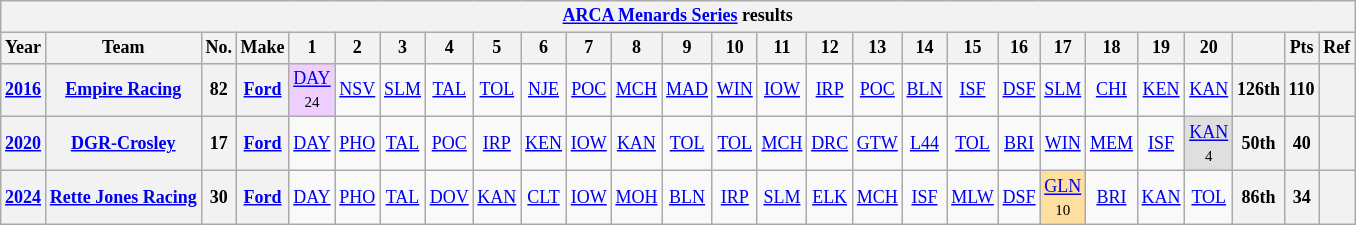<table class="wikitable" style="text-align:center; font-size:75%">
<tr>
<th colspan=27><a href='#'>ARCA Menards Series</a> results</th>
</tr>
<tr>
<th>Year</th>
<th>Team</th>
<th>No.</th>
<th>Make</th>
<th>1</th>
<th>2</th>
<th>3</th>
<th>4</th>
<th>5</th>
<th>6</th>
<th>7</th>
<th>8</th>
<th>9</th>
<th>10</th>
<th>11</th>
<th>12</th>
<th>13</th>
<th>14</th>
<th>15</th>
<th>16</th>
<th>17</th>
<th>18</th>
<th>19</th>
<th>20</th>
<th></th>
<th>Pts</th>
<th>Ref</th>
</tr>
<tr>
<th><a href='#'>2016</a></th>
<th><a href='#'>Empire Racing</a></th>
<th>82</th>
<th><a href='#'>Ford</a></th>
<td style="background:#EFCFFF;"><a href='#'>DAY</a><br><small>24</small></td>
<td><a href='#'>NSV</a></td>
<td><a href='#'>SLM</a></td>
<td><a href='#'>TAL</a></td>
<td><a href='#'>TOL</a></td>
<td><a href='#'>NJE</a></td>
<td><a href='#'>POC</a></td>
<td><a href='#'>MCH</a></td>
<td><a href='#'>MAD</a></td>
<td><a href='#'>WIN</a></td>
<td><a href='#'>IOW</a></td>
<td><a href='#'>IRP</a></td>
<td><a href='#'>POC</a></td>
<td><a href='#'>BLN</a></td>
<td><a href='#'>ISF</a></td>
<td><a href='#'>DSF</a></td>
<td><a href='#'>SLM</a></td>
<td><a href='#'>CHI</a></td>
<td><a href='#'>KEN</a></td>
<td><a href='#'>KAN</a></td>
<th>126th</th>
<th>110</th>
<th></th>
</tr>
<tr>
<th><a href='#'>2020</a></th>
<th><a href='#'>DGR-Crosley</a></th>
<th>17</th>
<th><a href='#'>Ford</a></th>
<td><a href='#'>DAY</a></td>
<td><a href='#'>PHO</a></td>
<td><a href='#'>TAL</a></td>
<td><a href='#'>POC</a></td>
<td><a href='#'>IRP</a></td>
<td><a href='#'>KEN</a></td>
<td><a href='#'>IOW</a></td>
<td><a href='#'>KAN</a></td>
<td><a href='#'>TOL</a></td>
<td><a href='#'>TOL</a></td>
<td><a href='#'>MCH</a></td>
<td><a href='#'>DRC</a></td>
<td><a href='#'>GTW</a></td>
<td><a href='#'>L44</a></td>
<td><a href='#'>TOL</a></td>
<td><a href='#'>BRI</a></td>
<td><a href='#'>WIN</a></td>
<td><a href='#'>MEM</a></td>
<td><a href='#'>ISF</a></td>
<td style="background:#DFDFDF;"><a href='#'>KAN</a><br><small>4</small></td>
<th>50th</th>
<th>40</th>
<th></th>
</tr>
<tr>
<th><a href='#'>2024</a></th>
<th><a href='#'>Rette Jones Racing</a></th>
<th>30</th>
<th><a href='#'>Ford</a></th>
<td><a href='#'>DAY</a></td>
<td><a href='#'>PHO</a></td>
<td><a href='#'>TAL</a></td>
<td><a href='#'>DOV</a></td>
<td><a href='#'>KAN</a></td>
<td><a href='#'>CLT</a></td>
<td><a href='#'>IOW</a></td>
<td><a href='#'>MOH</a></td>
<td><a href='#'>BLN</a></td>
<td><a href='#'>IRP</a></td>
<td><a href='#'>SLM</a></td>
<td><a href='#'>ELK</a></td>
<td><a href='#'>MCH</a></td>
<td><a href='#'>ISF</a></td>
<td><a href='#'>MLW</a></td>
<td><a href='#'>DSF</a></td>
<td style="background:#FFDF9F;"><a href='#'>GLN</a><br><small>10</small></td>
<td><a href='#'>BRI</a></td>
<td><a href='#'>KAN</a></td>
<td><a href='#'>TOL</a></td>
<th>86th</th>
<th>34</th>
<th></th>
</tr>
</table>
